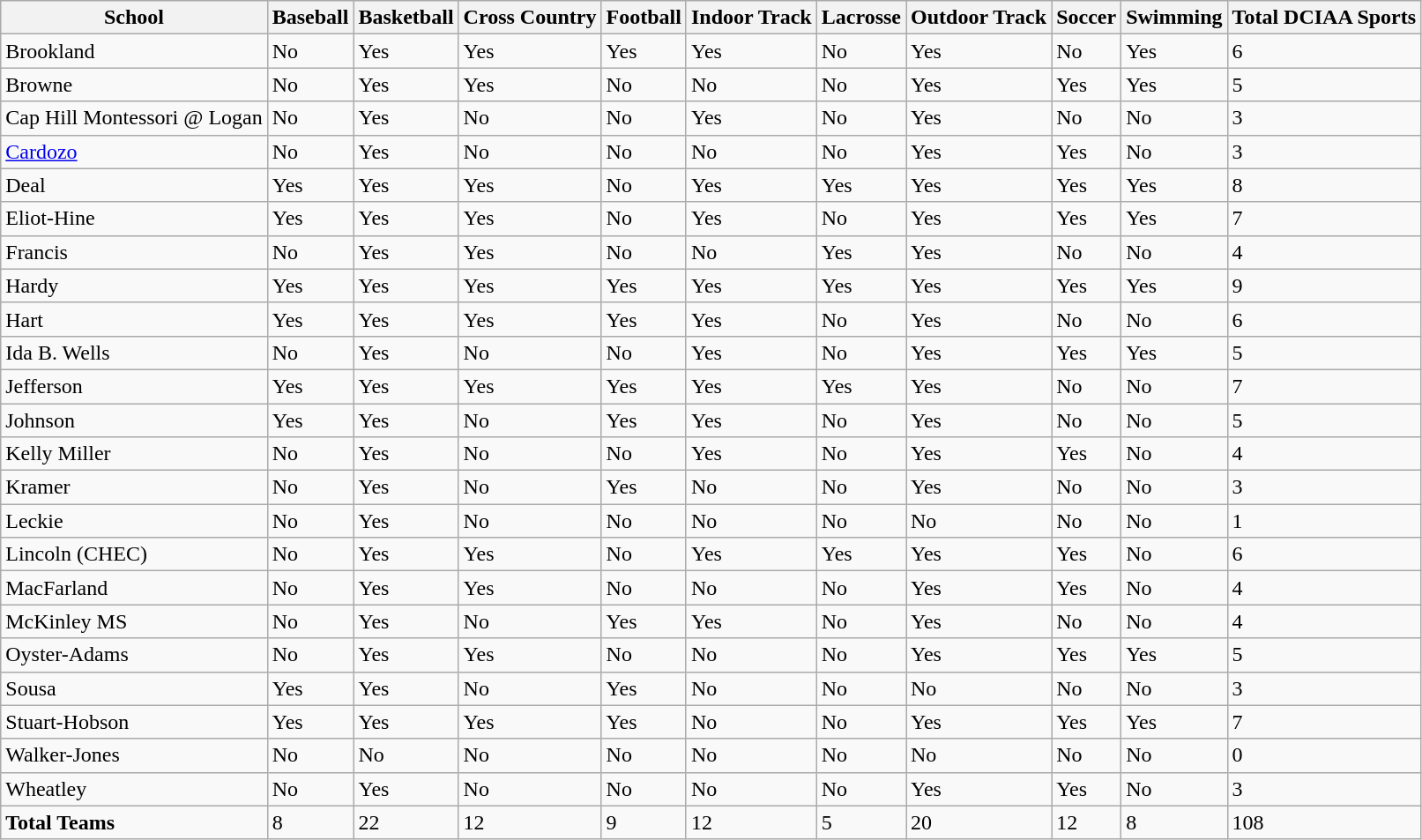<table class="wikitable sortable">
<tr>
<th>School</th>
<th>Baseball</th>
<th>Basketball</th>
<th>Cross Country</th>
<th>Football</th>
<th>Indoor Track</th>
<th>Lacrosse</th>
<th>Outdoor Track</th>
<th>Soccer</th>
<th>Swimming</th>
<th>Total DCIAA Sports</th>
</tr>
<tr>
<td>Brookland</td>
<td>No</td>
<td>Yes</td>
<td>Yes</td>
<td>Yes</td>
<td>Yes</td>
<td>No</td>
<td>Yes</td>
<td>No</td>
<td>Yes</td>
<td>6</td>
</tr>
<tr>
<td>Browne</td>
<td>No</td>
<td>Yes</td>
<td>Yes</td>
<td>No</td>
<td>No</td>
<td>No</td>
<td>Yes</td>
<td>Yes</td>
<td>Yes</td>
<td>5</td>
</tr>
<tr>
<td>Cap Hill Montessori @ Logan</td>
<td>No</td>
<td>Yes</td>
<td>No</td>
<td>No</td>
<td>Yes</td>
<td>No</td>
<td>Yes</td>
<td>No</td>
<td>No</td>
<td>3</td>
</tr>
<tr>
<td><a href='#'>Cardozo</a></td>
<td>No</td>
<td>Yes</td>
<td>No</td>
<td>No</td>
<td>No</td>
<td>No</td>
<td>Yes</td>
<td>Yes</td>
<td>No</td>
<td>3</td>
</tr>
<tr>
<td>Deal</td>
<td>Yes</td>
<td>Yes</td>
<td>Yes</td>
<td>No</td>
<td>Yes</td>
<td>Yes</td>
<td>Yes</td>
<td>Yes</td>
<td>Yes</td>
<td>8</td>
</tr>
<tr>
<td>Eliot-Hine</td>
<td>Yes</td>
<td>Yes</td>
<td>Yes</td>
<td>No</td>
<td>Yes</td>
<td>No</td>
<td>Yes</td>
<td>Yes</td>
<td>Yes</td>
<td>7</td>
</tr>
<tr>
<td>Francis</td>
<td>No</td>
<td>Yes</td>
<td>Yes</td>
<td>No</td>
<td>No</td>
<td>Yes</td>
<td>Yes</td>
<td>No</td>
<td>No</td>
<td>4</td>
</tr>
<tr>
<td>Hardy</td>
<td>Yes</td>
<td>Yes</td>
<td>Yes</td>
<td>Yes</td>
<td>Yes</td>
<td>Yes</td>
<td>Yes</td>
<td>Yes</td>
<td>Yes</td>
<td>9</td>
</tr>
<tr>
<td>Hart</td>
<td>Yes</td>
<td>Yes</td>
<td>Yes</td>
<td>Yes</td>
<td>Yes</td>
<td>No</td>
<td>Yes</td>
<td>No</td>
<td>No</td>
<td>6</td>
</tr>
<tr>
<td>Ida B. Wells</td>
<td>No</td>
<td>Yes</td>
<td>No</td>
<td>No</td>
<td>Yes</td>
<td>No</td>
<td>Yes</td>
<td>Yes</td>
<td>Yes</td>
<td>5</td>
</tr>
<tr>
<td>Jefferson</td>
<td>Yes</td>
<td>Yes</td>
<td>Yes</td>
<td>Yes</td>
<td>Yes</td>
<td>Yes</td>
<td>Yes</td>
<td>No</td>
<td>No</td>
<td>7</td>
</tr>
<tr>
<td>Johnson</td>
<td>Yes</td>
<td>Yes</td>
<td>No</td>
<td>Yes</td>
<td>Yes</td>
<td>No</td>
<td>Yes</td>
<td>No</td>
<td>No</td>
<td>5</td>
</tr>
<tr>
<td>Kelly Miller</td>
<td>No</td>
<td>Yes</td>
<td>No</td>
<td>No</td>
<td>Yes</td>
<td>No</td>
<td>Yes</td>
<td>Yes</td>
<td>No</td>
<td>4</td>
</tr>
<tr>
<td>Kramer</td>
<td>No</td>
<td>Yes</td>
<td>No</td>
<td>Yes</td>
<td>No</td>
<td>No</td>
<td>Yes</td>
<td>No</td>
<td>No</td>
<td>3</td>
</tr>
<tr>
<td>Leckie</td>
<td>No</td>
<td>Yes</td>
<td>No</td>
<td>No</td>
<td>No</td>
<td>No</td>
<td>No</td>
<td>No</td>
<td>No</td>
<td>1</td>
</tr>
<tr>
<td>Lincoln (CHEC)</td>
<td>No</td>
<td>Yes</td>
<td>Yes</td>
<td>No</td>
<td>Yes</td>
<td>Yes</td>
<td>Yes</td>
<td>Yes</td>
<td>No</td>
<td>6</td>
</tr>
<tr>
<td>MacFarland</td>
<td>No</td>
<td>Yes</td>
<td>Yes</td>
<td>No</td>
<td>No</td>
<td>No</td>
<td>Yes</td>
<td>Yes</td>
<td>No</td>
<td>4</td>
</tr>
<tr>
<td>McKinley MS</td>
<td>No</td>
<td>Yes</td>
<td>No</td>
<td>Yes</td>
<td>Yes</td>
<td>No</td>
<td>Yes</td>
<td>No</td>
<td>No</td>
<td>4</td>
</tr>
<tr>
<td>Oyster-Adams</td>
<td>No</td>
<td>Yes</td>
<td>Yes</td>
<td>No</td>
<td>No</td>
<td>No</td>
<td>Yes</td>
<td>Yes</td>
<td>Yes</td>
<td>5</td>
</tr>
<tr>
<td>Sousa</td>
<td>Yes</td>
<td>Yes</td>
<td>No</td>
<td>Yes</td>
<td>No</td>
<td>No</td>
<td>No</td>
<td>No</td>
<td>No</td>
<td>3</td>
</tr>
<tr>
<td>Stuart-Hobson</td>
<td>Yes</td>
<td>Yes</td>
<td>Yes</td>
<td>Yes</td>
<td>No</td>
<td>No</td>
<td>Yes</td>
<td>Yes</td>
<td>Yes</td>
<td>7</td>
</tr>
<tr>
<td>Walker-Jones</td>
<td>No</td>
<td>No</td>
<td>No</td>
<td>No</td>
<td>No</td>
<td>No</td>
<td>No</td>
<td>No</td>
<td>No</td>
<td>0</td>
</tr>
<tr>
<td>Wheatley</td>
<td>No</td>
<td>Yes</td>
<td>No</td>
<td>No</td>
<td>No</td>
<td>No</td>
<td>Yes</td>
<td>Yes</td>
<td>No</td>
<td>3</td>
</tr>
<tr>
<td><strong>Total Teams</strong></td>
<td>8</td>
<td>22</td>
<td>12</td>
<td>9</td>
<td>12</td>
<td>5</td>
<td>20</td>
<td>12</td>
<td>8</td>
<td>108</td>
</tr>
</table>
